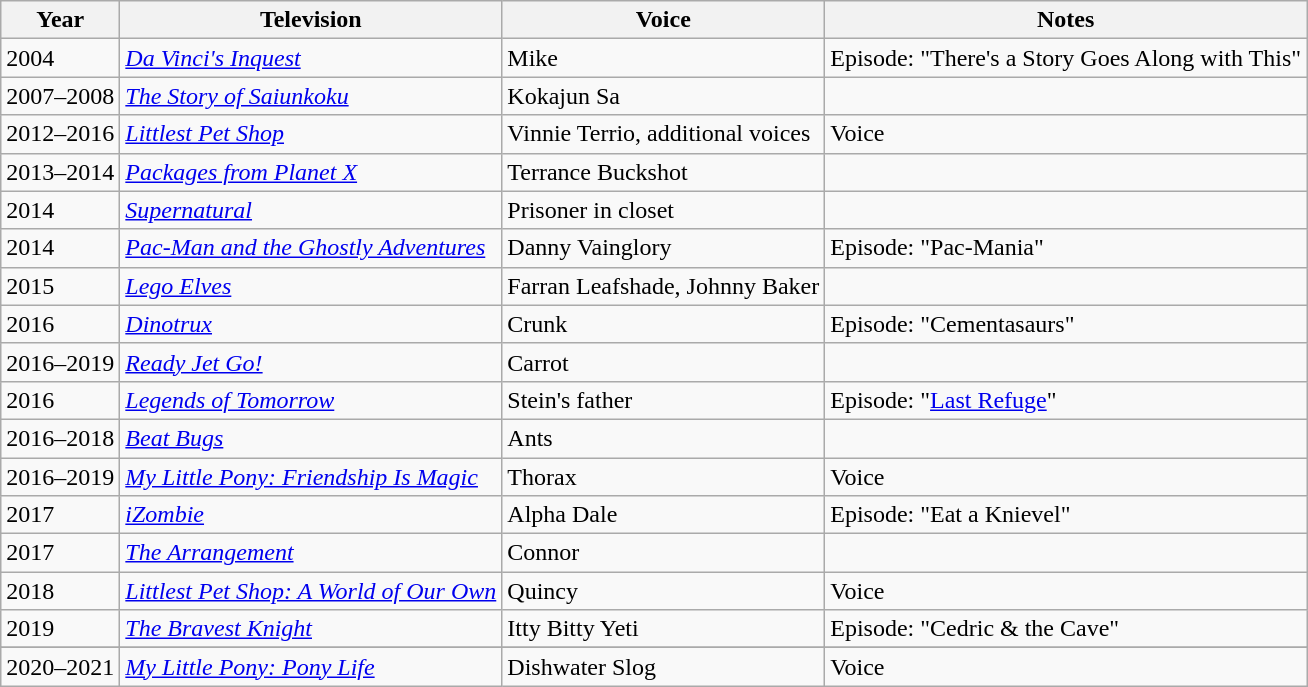<table class = "wikitable sortable">
<tr>
<th>Year</th>
<th>Television</th>
<th>Voice</th>
<th class = "unsortable">Notes</th>
</tr>
<tr>
<td>2004</td>
<td><em><a href='#'>Da Vinci's Inquest</a></em></td>
<td>Mike</td>
<td>Episode: "There's a Story Goes Along with This"</td>
</tr>
<tr>
<td>2007–2008</td>
<td data-sort-value="Story of Saiunkoku, The"><em><a href='#'>The Story of Saiunkoku</a></em></td>
<td>Kokajun Sa</td>
<td></td>
</tr>
<tr>
<td>2012–2016</td>
<td><em><a href='#'>Littlest Pet Shop</a></em></td>
<td>Vinnie Terrio, additional voices</td>
<td>Voice</td>
</tr>
<tr>
<td>2013–2014</td>
<td><em><a href='#'>Packages from Planet X</a></em></td>
<td>Terrance Buckshot</td>
<td></td>
</tr>
<tr>
<td>2014</td>
<td><em><a href='#'>Supernatural</a></em></td>
<td>Prisoner in closet</td>
<td></td>
</tr>
<tr>
<td>2014</td>
<td><em><a href='#'>Pac-Man and the Ghostly Adventures</a></em></td>
<td>Danny Vainglory</td>
<td>Episode: "Pac-Mania"</td>
</tr>
<tr>
<td>2015</td>
<td><em><a href='#'>Lego Elves</a></em></td>
<td>Farran Leafshade, Johnny Baker</td>
<td></td>
</tr>
<tr>
<td>2016</td>
<td><em><a href='#'>Dinotrux</a></em></td>
<td>Crunk</td>
<td>Episode: "Cementasaurs"</td>
</tr>
<tr>
<td>2016–2019</td>
<td><em><a href='#'>Ready Jet Go!</a></em></td>
<td>Carrot</td>
<td></td>
</tr>
<tr>
<td>2016</td>
<td><em><a href='#'>Legends of Tomorrow</a></em></td>
<td>Stein's father</td>
<td>Episode: "<a href='#'>Last Refuge</a>"</td>
</tr>
<tr>
<td>2016–2018</td>
<td><em><a href='#'>Beat Bugs</a></em></td>
<td>Ants</td>
<td></td>
</tr>
<tr>
<td>2016–2019</td>
<td><em><a href='#'>My Little Pony: Friendship Is Magic</a></em></td>
<td>Thorax</td>
<td>Voice</td>
</tr>
<tr>
<td>2017</td>
<td><em><a href='#'>iZombie</a></em></td>
<td>Alpha Dale</td>
<td>Episode: "Eat a Knievel"</td>
</tr>
<tr>
<td>2017</td>
<td data-sort-value="Arrangement, The"><em><a href='#'>The Arrangement</a></em></td>
<td>Connor</td>
<td></td>
</tr>
<tr>
<td>2018</td>
<td><em><a href='#'>Littlest Pet Shop: A World of Our Own</a></em></td>
<td>Quincy</td>
<td>Voice</td>
</tr>
<tr>
<td>2019</td>
<td data-sort-value="Bravest Knight, The"><em><a href='#'>The Bravest Knight</a></em></td>
<td>Itty Bitty Yeti</td>
<td>Episode: "Cedric & the Cave" </td>
</tr>
<tr>
</tr>
<tr>
<td>2020–2021</td>
<td><em><a href='#'>My Little Pony: Pony Life</a></em></td>
<td>Dishwater Slog</td>
<td>Voice</td>
</tr>
</table>
